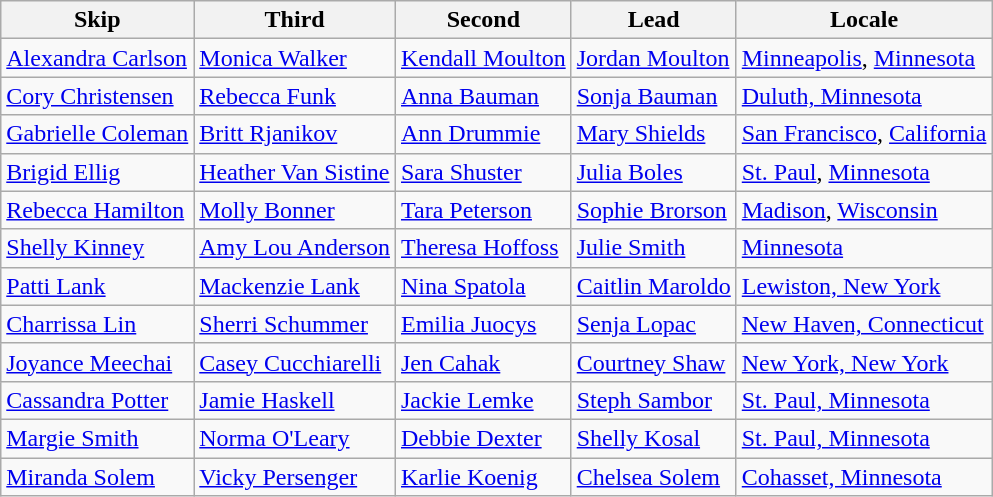<table class=wikitable>
<tr>
<th>Skip</th>
<th>Third</th>
<th>Second</th>
<th>Lead</th>
<th>Locale</th>
</tr>
<tr>
<td><a href='#'>Alexandra Carlson</a></td>
<td><a href='#'>Monica Walker</a></td>
<td><a href='#'>Kendall Moulton</a></td>
<td><a href='#'>Jordan Moulton</a></td>
<td> <a href='#'>Minneapolis</a>, <a href='#'>Minnesota</a></td>
</tr>
<tr>
<td><a href='#'>Cory Christensen</a></td>
<td><a href='#'>Rebecca Funk</a></td>
<td><a href='#'>Anna Bauman</a></td>
<td><a href='#'>Sonja Bauman</a></td>
<td> <a href='#'>Duluth, Minnesota</a></td>
</tr>
<tr>
<td><a href='#'>Gabrielle Coleman</a></td>
<td><a href='#'>Britt Rjanikov</a></td>
<td><a href='#'>Ann Drummie</a></td>
<td><a href='#'>Mary Shields</a></td>
<td> <a href='#'>San Francisco</a>, <a href='#'>California</a></td>
</tr>
<tr>
<td><a href='#'>Brigid Ellig</a></td>
<td><a href='#'>Heather Van Sistine</a></td>
<td><a href='#'>Sara Shuster</a></td>
<td><a href='#'>Julia Boles</a></td>
<td> <a href='#'>St. Paul</a>, <a href='#'>Minnesota</a></td>
</tr>
<tr>
<td><a href='#'>Rebecca Hamilton</a></td>
<td><a href='#'>Molly Bonner</a></td>
<td><a href='#'>Tara Peterson</a></td>
<td><a href='#'>Sophie Brorson</a></td>
<td> <a href='#'>Madison</a>, <a href='#'>Wisconsin</a></td>
</tr>
<tr>
<td><a href='#'>Shelly Kinney</a></td>
<td><a href='#'>Amy Lou Anderson</a></td>
<td><a href='#'>Theresa Hoffoss</a></td>
<td><a href='#'>Julie Smith</a></td>
<td> <a href='#'>Minnesota</a></td>
</tr>
<tr>
<td><a href='#'>Patti Lank</a></td>
<td><a href='#'>Mackenzie Lank</a></td>
<td><a href='#'>Nina Spatola</a></td>
<td><a href='#'>Caitlin Maroldo</a></td>
<td> <a href='#'>Lewiston, New York</a></td>
</tr>
<tr>
<td><a href='#'>Charrissa Lin</a></td>
<td><a href='#'>Sherri Schummer</a></td>
<td><a href='#'>Emilia Juocys</a></td>
<td><a href='#'>Senja Lopac</a></td>
<td> <a href='#'>New Haven, Connecticut</a></td>
</tr>
<tr>
<td><a href='#'>Joyance Meechai</a></td>
<td><a href='#'>Casey Cucchiarelli</a></td>
<td><a href='#'>Jen Cahak</a></td>
<td><a href='#'>Courtney Shaw</a></td>
<td> <a href='#'>New York, New York</a></td>
</tr>
<tr>
<td><a href='#'>Cassandra Potter</a></td>
<td><a href='#'>Jamie Haskell</a></td>
<td><a href='#'>Jackie Lemke</a></td>
<td><a href='#'>Steph Sambor</a></td>
<td> <a href='#'>St. Paul, Minnesota</a></td>
</tr>
<tr>
<td><a href='#'>Margie Smith</a></td>
<td><a href='#'>Norma O'Leary</a></td>
<td><a href='#'>Debbie Dexter</a></td>
<td><a href='#'>Shelly Kosal</a></td>
<td> <a href='#'>St. Paul, Minnesota</a></td>
</tr>
<tr>
<td><a href='#'>Miranda Solem</a></td>
<td><a href='#'>Vicky Persenger</a></td>
<td><a href='#'>Karlie Koenig</a></td>
<td><a href='#'>Chelsea Solem</a></td>
<td> <a href='#'>Cohasset, Minnesota</a></td>
</tr>
</table>
